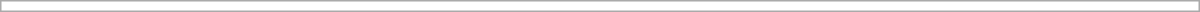<table class="collapsible uncollapsed" style="border:1px #aaa solid; width:50em; margin:0.2em auto">
<tr>
<td></td>
</tr>
</table>
